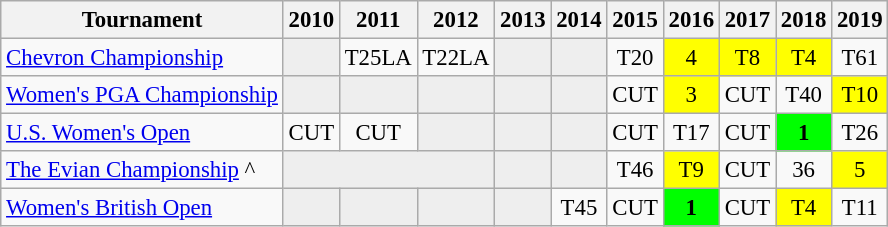<table class="wikitable" style="font-size:95%;text-align:center;">
<tr>
<th>Tournament</th>
<th>2010</th>
<th>2011</th>
<th>2012</th>
<th>2013</th>
<th>2014</th>
<th>2015</th>
<th>2016</th>
<th>2017</th>
<th>2018</th>
<th>2019</th>
</tr>
<tr>
<td align=left><a href='#'>Chevron Championship</a></td>
<td style="background:#eeeeee;"></td>
<td>T25<span>LA</span></td>
<td>T22<span>LA</span></td>
<td style="background:#eeeeee;"></td>
<td style="background:#eeeeee;"></td>
<td>T20</td>
<td style="background:yellow;">4</td>
<td style="background:yellow;">T8</td>
<td style="background:yellow;">T4</td>
<td>T61</td>
</tr>
<tr>
<td align=left><a href='#'>Women's PGA Championship</a></td>
<td style="background:#eeeeee;"></td>
<td style="background:#eeeeee;"></td>
<td style="background:#eeeeee;"></td>
<td style="background:#eeeeee;"></td>
<td style="background:#eeeeee;"></td>
<td>CUT</td>
<td style="background:yellow;">3</td>
<td>CUT</td>
<td>T40</td>
<td style="background:yellow;">T10</td>
</tr>
<tr>
<td align=left><a href='#'>U.S. Women's Open</a></td>
<td>CUT</td>
<td>CUT</td>
<td style="background:#eeeeee;"></td>
<td style="background:#eeeeee;"></td>
<td style="background:#eeeeee;"></td>
<td>CUT</td>
<td>T17</td>
<td>CUT</td>
<td style="background:lime;"><strong>1</strong></td>
<td>T26</td>
</tr>
<tr>
<td align=left><a href='#'>The Evian Championship</a> ^</td>
<td style="background:#eeeeee;" colspan=3></td>
<td style="background:#eeeeee;"></td>
<td style="background:#eeeeee;"></td>
<td>T46</td>
<td style="background:yellow;">T9</td>
<td>CUT</td>
<td>36</td>
<td style="background:yellow;">5</td>
</tr>
<tr>
<td align=left><a href='#'>Women's British Open</a></td>
<td style="background:#eeeeee;"></td>
<td style="background:#eeeeee;"></td>
<td style="background:#eeeeee;"></td>
<td style="background:#eeeeee;"></td>
<td>T45</td>
<td>CUT</td>
<td style="background:lime;"><strong>1</strong></td>
<td>CUT</td>
<td style="background:yellow;">T4</td>
<td>T11</td>
</tr>
</table>
